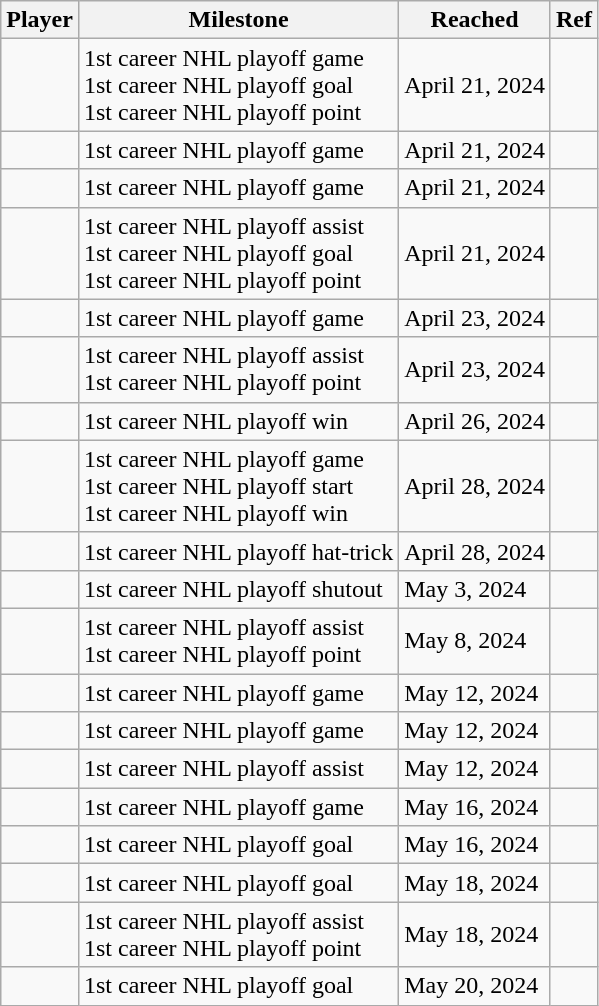<table class="wikitable sortable">
<tr>
<th>Player</th>
<th>Milestone</th>
<th data-sort-type="date">Reached</th>
<th>Ref</th>
</tr>
<tr>
<td></td>
<td>1st career NHL playoff game<br>1st career NHL playoff goal<br>1st career NHL playoff point</td>
<td>April 21, 2024</td>
<td></td>
</tr>
<tr>
<td></td>
<td>1st career NHL playoff game</td>
<td>April 21, 2024</td>
<td></td>
</tr>
<tr>
<td></td>
<td>1st career NHL playoff game</td>
<td>April 21, 2024</td>
<td></td>
</tr>
<tr>
<td></td>
<td>1st career NHL playoff assist<br>1st career NHL playoff goal<br>1st career NHL playoff point</td>
<td>April 21, 2024</td>
<td></td>
</tr>
<tr>
<td></td>
<td>1st career NHL playoff game</td>
<td>April 23, 2024</td>
<td></td>
</tr>
<tr>
<td></td>
<td>1st career NHL playoff assist<br>1st career NHL playoff point</td>
<td>April 23, 2024</td>
<td></td>
</tr>
<tr>
<td></td>
<td>1st career NHL playoff win</td>
<td>April 26, 2024</td>
<td></td>
</tr>
<tr>
<td></td>
<td>1st career NHL playoff game<br>1st career NHL playoff start<br>1st career NHL playoff win</td>
<td>April 28, 2024</td>
<td></td>
</tr>
<tr>
<td></td>
<td>1st career NHL playoff hat-trick</td>
<td>April 28, 2024</td>
<td></td>
</tr>
<tr>
<td></td>
<td>1st career NHL playoff shutout</td>
<td>May 3, 2024</td>
<td></td>
</tr>
<tr>
<td></td>
<td>1st career NHL playoff assist<br>1st career NHL playoff point</td>
<td>May 8, 2024</td>
<td></td>
</tr>
<tr>
<td></td>
<td>1st career NHL playoff game</td>
<td>May 12, 2024</td>
<td></td>
</tr>
<tr>
<td></td>
<td>1st career NHL playoff game</td>
<td>May 12, 2024</td>
<td></td>
</tr>
<tr>
<td></td>
<td>1st career NHL playoff assist</td>
<td>May 12, 2024</td>
<td></td>
</tr>
<tr>
<td></td>
<td>1st career NHL playoff game</td>
<td>May 16, 2024</td>
<td></td>
</tr>
<tr>
<td></td>
<td>1st career NHL playoff goal</td>
<td>May 16, 2024</td>
<td></td>
</tr>
<tr>
<td></td>
<td>1st career NHL playoff goal</td>
<td>May 18, 2024</td>
<td></td>
</tr>
<tr>
<td></td>
<td>1st career NHL playoff assist<br>1st career NHL playoff point</td>
<td>May 18, 2024</td>
<td></td>
</tr>
<tr>
<td></td>
<td>1st career NHL playoff goal</td>
<td>May 20, 2024</td>
<td></td>
</tr>
</table>
